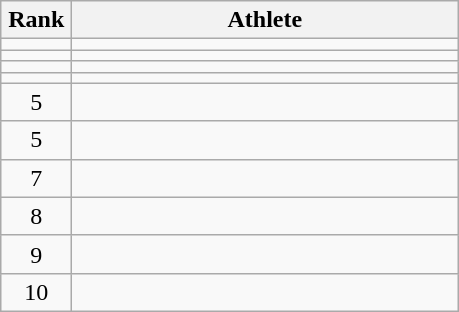<table class="wikitable" style="text-align: center;">
<tr>
<th width=40>Rank</th>
<th width=250>Athlete</th>
</tr>
<tr>
<td></td>
<td align="left"></td>
</tr>
<tr>
<td></td>
<td align="left"></td>
</tr>
<tr>
<td></td>
<td align="left"></td>
</tr>
<tr>
<td></td>
<td align="left"></td>
</tr>
<tr>
<td>5</td>
<td align="left"></td>
</tr>
<tr>
<td>5</td>
<td align="left"></td>
</tr>
<tr>
<td>7</td>
<td align="left"></td>
</tr>
<tr>
<td>8</td>
<td align="left"></td>
</tr>
<tr>
<td>9</td>
<td align="left"></td>
</tr>
<tr>
<td>10</td>
<td align="left"></td>
</tr>
</table>
